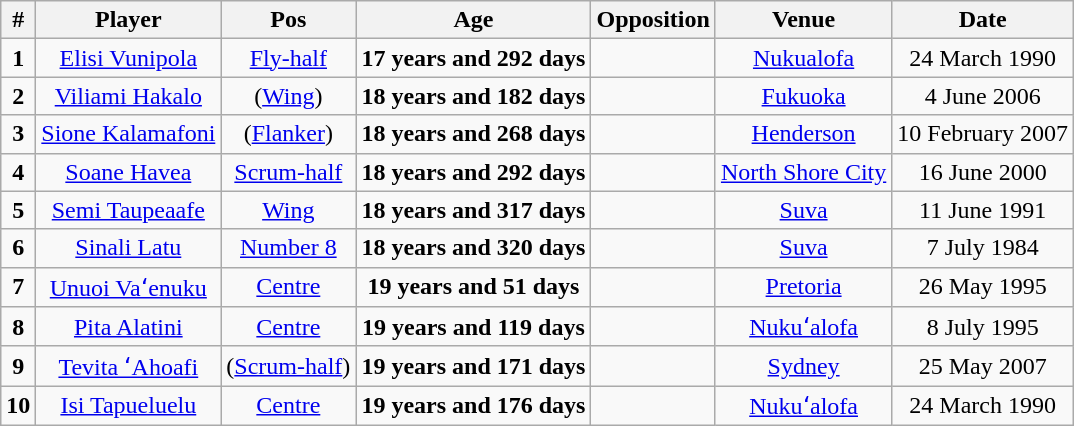<table class="wikitable" style="text-align:center;">
<tr>
<th>#</th>
<th>Player</th>
<th>Pos</th>
<th>Age</th>
<th>Opposition</th>
<th>Venue</th>
<th>Date</th>
</tr>
<tr>
<td><strong>1</strong></td>
<td><a href='#'>Elisi Vunipola</a></td>
<td><a href='#'>Fly-half</a></td>
<td><strong>17 years and 292 days</strong></td>
<td></td>
<td> <a href='#'>Nukualofa</a></td>
<td>24 March 1990</td>
</tr>
<tr>
<td><strong>2</strong></td>
<td><a href='#'>Viliami Hakalo</a></td>
<td>(<a href='#'>Wing</a>)</td>
<td><strong>18 years and 182 days</strong></td>
<td></td>
<td> <a href='#'>Fukuoka</a></td>
<td>4 June 2006</td>
</tr>
<tr>
<td><strong>3</strong></td>
<td><a href='#'>Sione Kalamafoni</a></td>
<td>(<a href='#'>Flanker</a>)</td>
<td><strong>18 years and 268 days</strong></td>
<td></td>
<td> <a href='#'>Henderson</a></td>
<td>10 February 2007</td>
</tr>
<tr>
<td><strong>4</strong></td>
<td><a href='#'>Soane Havea</a></td>
<td><a href='#'>Scrum-half</a></td>
<td><strong>18 years and 292 days</strong></td>
<td></td>
<td> <a href='#'>North Shore City</a></td>
<td>16 June 2000</td>
</tr>
<tr>
<td><strong>5</strong></td>
<td><a href='#'>Semi Taupeaafe</a></td>
<td><a href='#'>Wing</a></td>
<td><strong>18 years and 317 days</strong></td>
<td></td>
<td> <a href='#'>Suva</a></td>
<td>11 June 1991</td>
</tr>
<tr>
<td><strong>6</strong></td>
<td><a href='#'>Sinali Latu</a></td>
<td><a href='#'>Number 8</a></td>
<td><strong>18 years and 320 days</strong></td>
<td></td>
<td> <a href='#'>Suva</a></td>
<td>7 July 1984</td>
</tr>
<tr>
<td><strong>7</strong></td>
<td><a href='#'>Unuoi Vaʻenuku</a></td>
<td><a href='#'>Centre</a></td>
<td><strong>19 years and 51 days</strong></td>
<td></td>
<td> <a href='#'>Pretoria</a></td>
<td>26 May 1995</td>
</tr>
<tr>
<td><strong>8</strong></td>
<td><a href='#'>Pita Alatini</a></td>
<td><a href='#'>Centre</a></td>
<td><strong>19 years and 119 days</strong></td>
<td></td>
<td> <a href='#'>Nukuʻalofa</a></td>
<td>8 July 1995</td>
</tr>
<tr>
<td><strong>9</strong></td>
<td><a href='#'>Tevita ʻAhoafi</a></td>
<td>(<a href='#'>Scrum-half</a>)</td>
<td><strong>19 years and 171 days</strong></td>
<td></td>
<td> <a href='#'>Sydney</a></td>
<td>25 May 2007</td>
</tr>
<tr>
<td><strong>10</strong></td>
<td><a href='#'>Isi Tapueluelu</a></td>
<td><a href='#'>Centre</a></td>
<td><strong>19 years and 176 days</strong></td>
<td></td>
<td> <a href='#'>Nukuʻalofa</a></td>
<td>24 March 1990</td>
</tr>
</table>
